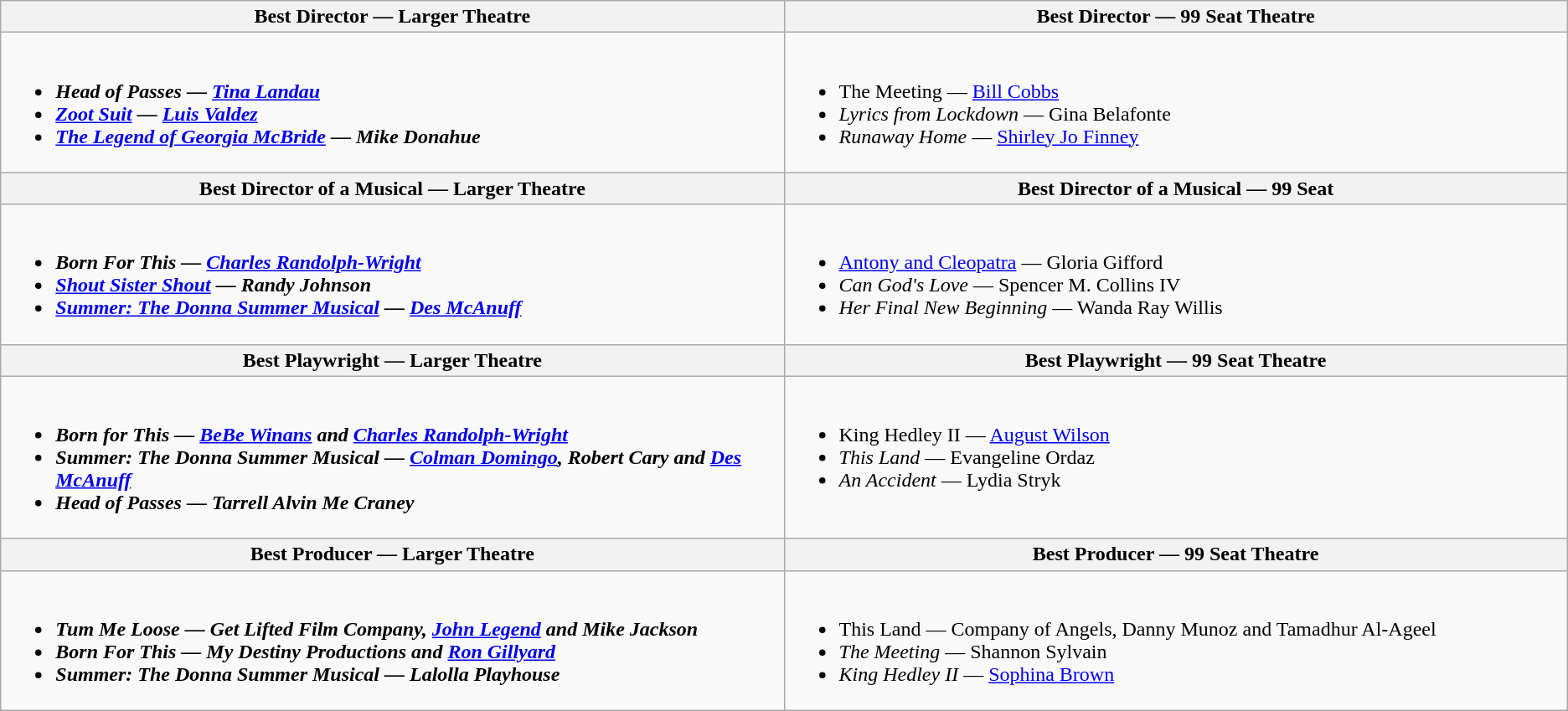<table class="wikitable">
<tr>
<th style="width=50%">Best Director — Larger Theatre</th>
<th style="width=50%">Best Director — 99 Seat Theatre</th>
</tr>
<tr>
<td width="50%" valign="top"><br><ul><li><strong><em>Head of Passes<em> — <a href='#'>Tina Landau</a><strong></li><li><a href='#'></em>Zoot Suit<em></a> — <a href='#'>Luis Valdez</a></li><li></em><a href='#'>The Legend of Georgia McBride</a><em> — Mike Donahue</li></ul></td>
<td width="50%" valign="top"><br><ul><li></em></strong>The Meeting</em> — <a href='#'>Bill Cobbs</a></strong></li><li><em>Lyrics from Lockdown</em> — Gina Belafonte</li><li><em>Runaway Home</em> — <a href='#'>Shirley Jo Finney</a></li></ul></td>
</tr>
<tr>
<th style="width=50%">Best Director of a Musical — Larger Theatre</th>
<th style="width=50%">Best Director of a Musical — 99 Seat</th>
</tr>
<tr>
<td valign="top" width="50%"><br><ul><li><strong><em>Born For This<em> — <a href='#'>Charles Randolph-Wright</a><strong></li><li><a href='#'></em>Shout Sister Shout<em></a> — Randy Johnson</li><li></em><a href='#'>Summer: The Donna Summer Musical</a><em> — <a href='#'>Des McAnuff</a></li></ul></td>
<td valign="top" width="50%"><br><ul><li></em></strong><a href='#'>Antony and Cleopatra</a></em> — Gloria Gifford</strong></li><li><em>Can God's Love</em> — Spencer M. Collins IV</li><li><em>Her Final New Beginning</em> — Wanda Ray Willis</li></ul></td>
</tr>
<tr>
<th style="width=50%">Best Playwright — Larger Theatre</th>
<th style="width=50%">Best Playwright — 99 Seat Theatre</th>
</tr>
<tr>
<td valign="top" width="50%"><br><ul><li><strong><em>Born for This<em> — <a href='#'>BeBe Winans</a> and <a href='#'>Charles Randolph-Wright</a><strong></li><li></em>Summer: The Donna Summer Musical<em> — <a href='#'>Colman Domingo</a>, Robert Cary and <a href='#'>Des McAnuff</a></li><li></em>Head of Passes<em> — Tarrell Alvin Me Craney</li></ul></td>
<td valign="top" width="50%"><br><ul><li></em></strong>King Hedley II</em> — <a href='#'>August Wilson</a></strong></li><li><em>This Land</em> — Evangeline Ordaz</li><li><em>An Accident</em> — Lydia Stryk</li></ul></td>
</tr>
<tr>
<th style="width=50%">Best Producer — Larger Theatre</th>
<th style="width=50%">Best Producer — 99 Seat Theatre</th>
</tr>
<tr>
<td valign="top" width="50%"><br><ul><li><strong><em>Tum Me Loose<em> — Get Lifted Film Company, <a href='#'>John Legend</a> and Mike Jackson<strong></li><li></em>Born For This<em> — My Destiny Productions and <a href='#'>Ron Gillyard</a></li><li></em>Summer: The Donna Summer Musical<em> — Lalolla Playhouse</li></ul></td>
<td valign="top" width="50%"><br><ul><li></em></strong>This Land</em> — Company of Angels, Danny Munoz and Tamadhur Al-Ageel</strong></li><li><em>The Meeting</em> — Shannon Sylvain</li><li><em>King Hedley II</em> — <a href='#'>Sophina Brown</a></li></ul></td>
</tr>
</table>
